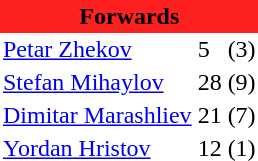<table class="toccolours" border="0" cellpadding="2" cellspacing="0" align="left" style="margin:0.5em;">
<tr>
<th colspan="4" align="center" bgcolor="#FF2020"><span>Forwards</span></th>
</tr>
<tr>
<td> <a href='#'>Petar Zhekov</a></td>
<td>5</td>
<td>(3)</td>
</tr>
<tr>
<td> <a href='#'>Stefan Mihaylov</a></td>
<td>28</td>
<td>(9)</td>
</tr>
<tr>
<td> <a href='#'>Dimitar Marashliev</a></td>
<td>21</td>
<td>(7)</td>
</tr>
<tr>
<td> <a href='#'>Yordan Hristov</a></td>
<td>12</td>
<td>(1)</td>
</tr>
<tr>
</tr>
</table>
